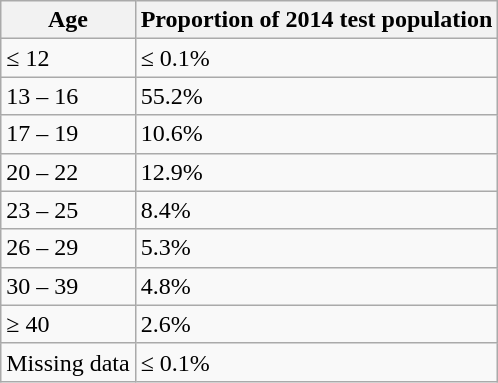<table class="wikitable">
<tr>
<th>Age</th>
<th>Proportion of 2014 test population</th>
</tr>
<tr>
<td>≤ 12</td>
<td>≤ 0.1%</td>
</tr>
<tr>
<td>13 – 16</td>
<td>55.2%</td>
</tr>
<tr>
<td>17 – 19</td>
<td>10.6%</td>
</tr>
<tr>
<td>20 – 22</td>
<td>12.9%</td>
</tr>
<tr>
<td>23 – 25</td>
<td>8.4%</td>
</tr>
<tr>
<td>26 – 29</td>
<td>5.3%</td>
</tr>
<tr>
<td>30 – 39</td>
<td>4.8%</td>
</tr>
<tr>
<td>≥ 40</td>
<td>2.6%</td>
</tr>
<tr>
<td>Missing data</td>
<td>≤ 0.1%</td>
</tr>
</table>
